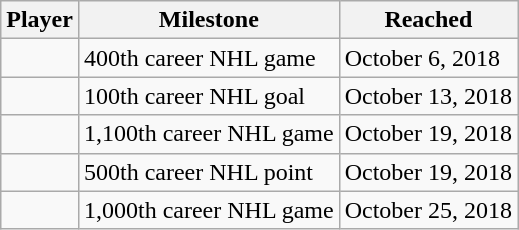<table class="wikitable sortable">
<tr align=center>
<th>Player</th>
<th>Milestone</th>
<th data-sort-type="date">Reached</th>
</tr>
<tr>
<td></td>
<td>400th career NHL game</td>
<td>October 6, 2018</td>
</tr>
<tr>
<td></td>
<td>100th career NHL goal</td>
<td>October 13, 2018</td>
</tr>
<tr>
<td></td>
<td>1,100th career NHL game</td>
<td>October 19, 2018</td>
</tr>
<tr>
<td></td>
<td>500th career NHL point</td>
<td>October 19, 2018</td>
</tr>
<tr>
<td></td>
<td>1,000th career NHL game</td>
<td>October 25, 2018</td>
</tr>
</table>
